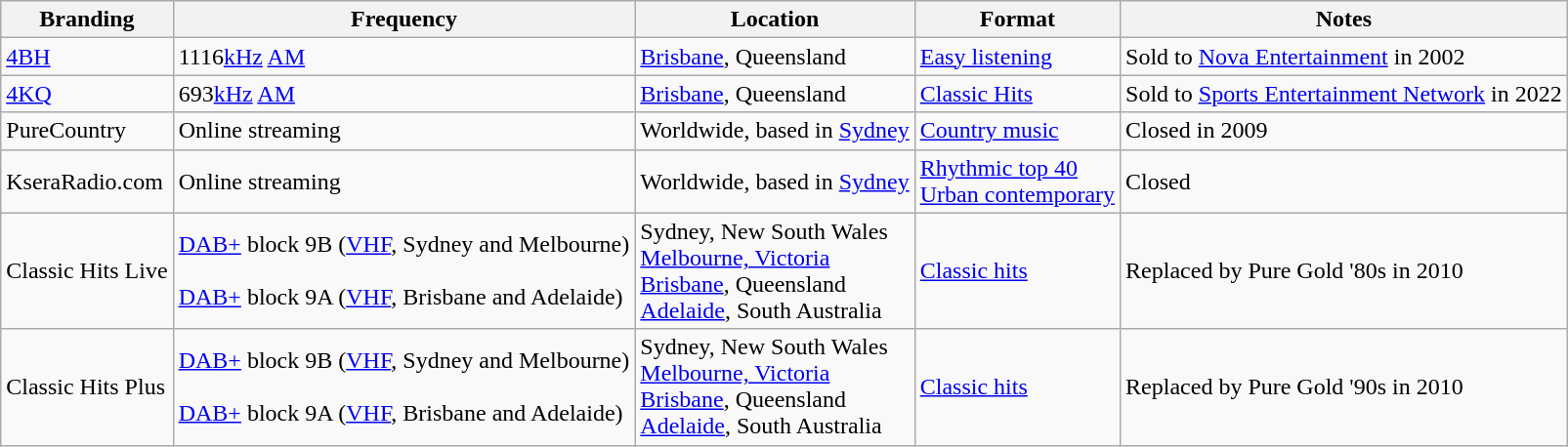<table class="wikitable sortable">
<tr>
<th>Branding</th>
<th>Frequency</th>
<th>Location</th>
<th>Format</th>
<th>Notes</th>
</tr>
<tr>
<td><a href='#'>4BH</a></td>
<td>1116<a href='#'>kHz</a> <a href='#'>AM</a></td>
<td><a href='#'>Brisbane</a>, Queensland</td>
<td><a href='#'>Easy listening</a></td>
<td>Sold to <a href='#'>Nova Entertainment</a> in 2002</td>
</tr>
<tr>
<td><a href='#'>4KQ</a></td>
<td>693<a href='#'>kHz</a> <a href='#'>AM</a></td>
<td><a href='#'>Brisbane</a>, Queensland</td>
<td><a href='#'>Classic Hits</a></td>
<td>Sold to <a href='#'>Sports Entertainment Network</a> in 2022</td>
</tr>
<tr>
<td>PureCountry</td>
<td>Online streaming</td>
<td>Worldwide, based in <a href='#'>Sydney</a></td>
<td><a href='#'>Country music</a></td>
<td>Closed in 2009</td>
</tr>
<tr>
<td>KseraRadio.com</td>
<td>Online streaming</td>
<td>Worldwide, based in <a href='#'>Sydney</a></td>
<td><a href='#'>Rhythmic top 40</a><br><a href='#'>Urban contemporary</a></td>
<td>Closed</td>
</tr>
<tr>
<td>Classic Hits Live</td>
<td><a href='#'>DAB+</a> block 9B (<a href='#'>VHF</a>, Sydney and Melbourne)<br><br><a href='#'>DAB+</a> block 9A (<a href='#'>VHF</a>, Brisbane and Adelaide)</td>
<td>Sydney, New South Wales<br><a href='#'>Melbourne, Victoria</a><br><a href='#'>Brisbane</a>, Queensland<br><a href='#'>Adelaide</a>, South Australia</td>
<td><a href='#'>Classic hits</a></td>
<td>Replaced by Pure Gold '80s in 2010</td>
</tr>
<tr>
<td>Classic Hits Plus</td>
<td><a href='#'>DAB+</a> block 9B (<a href='#'>VHF</a>, Sydney and Melbourne)<br><br><a href='#'>DAB+</a> block 9A (<a href='#'>VHF</a>, Brisbane and Adelaide)</td>
<td>Sydney, New South Wales<br><a href='#'>Melbourne, Victoria</a><br><a href='#'>Brisbane</a>, Queensland<br><a href='#'>Adelaide</a>, South Australia</td>
<td><a href='#'>Classic hits</a></td>
<td>Replaced by Pure Gold '90s in 2010</td>
</tr>
</table>
